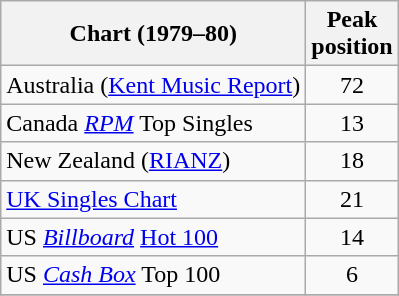<table class="wikitable sortable">
<tr>
<th>Chart (1979–80)</th>
<th>Peak<br>position</th>
</tr>
<tr>
<td>Australia (<a href='#'>Kent Music Report</a>)</td>
<td style="text-align:center;">72</td>
</tr>
<tr>
<td>Canada <em><a href='#'>RPM</a></em> Top Singles</td>
<td style="text-align:center;">13</td>
</tr>
<tr>
<td>New Zealand (<a href='#'>RIANZ</a>)</td>
<td style="text-align:center;">18</td>
</tr>
<tr>
<td><a href='#'>UK Singles Chart</a></td>
<td style="text-align:center;">21</td>
</tr>
<tr>
<td>US <em><a href='#'>Billboard</a></em> <a href='#'>Hot 100</a></td>
<td style="text-align:center;">14</td>
</tr>
<tr>
<td>US <a href='#'><em>Cash Box</em></a> Top 100</td>
<td align="center">6</td>
</tr>
<tr>
</tr>
</table>
